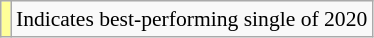<table class="wikitable" style="font-size:90%;">
<tr>
<td style="background-color:#FFFF99"></td>
<td>Indicates best-performing single of 2020</td>
</tr>
</table>
